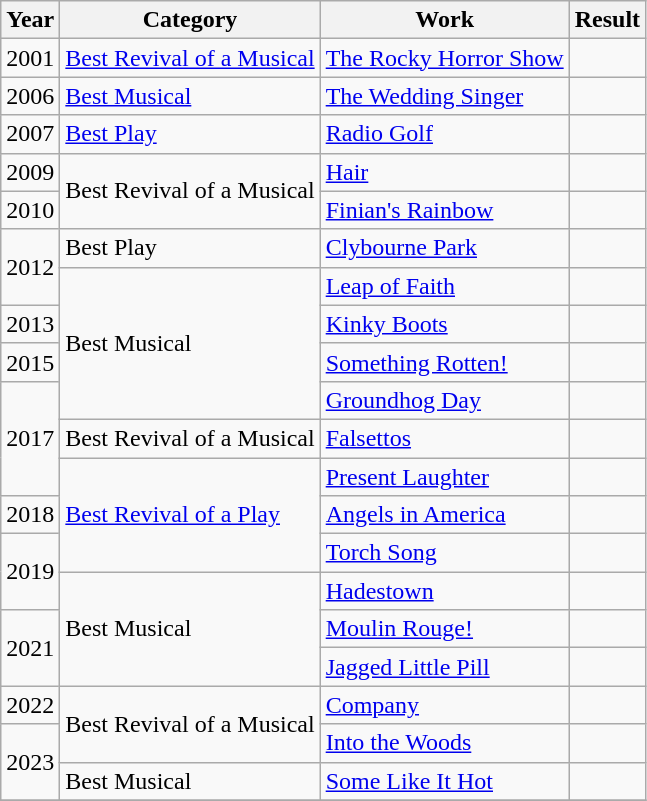<table class="wikitable">
<tr>
<th>Year</th>
<th>Category</th>
<th>Work</th>
<th>Result</th>
</tr>
<tr>
<td>2001</td>
<td><a href='#'>Best Revival of a Musical</a><em></td>
<td></em><a href='#'>The Rocky Horror Show</a><em></td>
<td></td>
</tr>
<tr>
<td>2006</td>
<td><a href='#'>Best Musical</a></td>
<td></em><a href='#'>The Wedding Singer</a><em></td>
<td></td>
</tr>
<tr>
<td>2007</td>
<td><a href='#'>Best Play</a></td>
<td></em><a href='#'>Radio Golf</a><em></td>
<td></td>
</tr>
<tr>
<td>2009</td>
<td rowspan="2">Best Revival of a Musical</td>
<td></em><a href='#'>Hair</a><em></td>
<td></td>
</tr>
<tr>
<td>2010</td>
<td></em><a href='#'>Finian's Rainbow</a><em></td>
<td></td>
</tr>
<tr>
<td rowspan="2">2012</td>
<td>Best Play</td>
<td></em><a href='#'>Clybourne Park</a><em></td>
<td></td>
</tr>
<tr>
<td rowspan="4">Best Musical</td>
<td></em><a href='#'>Leap of Faith</a><em></td>
<td></td>
</tr>
<tr>
<td>2013</td>
<td></em><a href='#'>Kinky Boots</a><em></td>
<td></td>
</tr>
<tr>
<td>2015</td>
<td></em><a href='#'>Something Rotten!</a><em></td>
<td></td>
</tr>
<tr>
<td rowspan="3">2017</td>
<td></em><a href='#'>Groundhog Day</a><em></td>
<td></td>
</tr>
<tr>
<td>Best Revival of a Musical</td>
<td></em><a href='#'>Falsettos</a><em></td>
<td></td>
</tr>
<tr>
<td rowspan="3"><a href='#'>Best Revival of a Play</a></td>
<td></em><a href='#'>Present Laughter</a><em></td>
<td></td>
</tr>
<tr>
<td>2018</td>
<td></em><a href='#'>Angels in America</a><em></td>
<td></td>
</tr>
<tr>
<td rowspan="2">2019</td>
<td></em><a href='#'>Torch Song</a><em></td>
<td></td>
</tr>
<tr>
<td rowspan="3">Best Musical</td>
<td></em><a href='#'>Hadestown</a><em></td>
<td></td>
</tr>
<tr>
<td rowspan="2">2021</td>
<td></em><a href='#'>Moulin Rouge!</a><em></td>
<td></td>
</tr>
<tr>
<td></em><a href='#'>Jagged Little Pill</a><em></td>
<td></td>
</tr>
<tr>
<td>2022</td>
<td rowspan="2">Best Revival of a Musical</td>
<td></em><a href='#'>Company</a><em></td>
<td></td>
</tr>
<tr>
<td rowspan="2">2023</td>
<td></em><a href='#'>Into the Woods</a><em></td>
<td></td>
</tr>
<tr>
<td>Best Musical</td>
<td></em><a href='#'>Some Like It Hot</a><em></td>
<td></td>
</tr>
<tr>
</tr>
</table>
